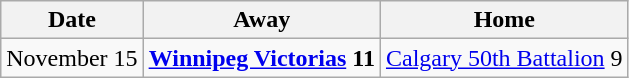<table class="wikitable">
<tr>
<th>Date</th>
<th>Away</th>
<th>Home</th>
</tr>
<tr>
<td>November 15</td>
<td><strong><a href='#'>Winnipeg Victorias</a> 11</strong></td>
<td><a href='#'>Calgary 50th Battalion</a> 9</td>
</tr>
</table>
